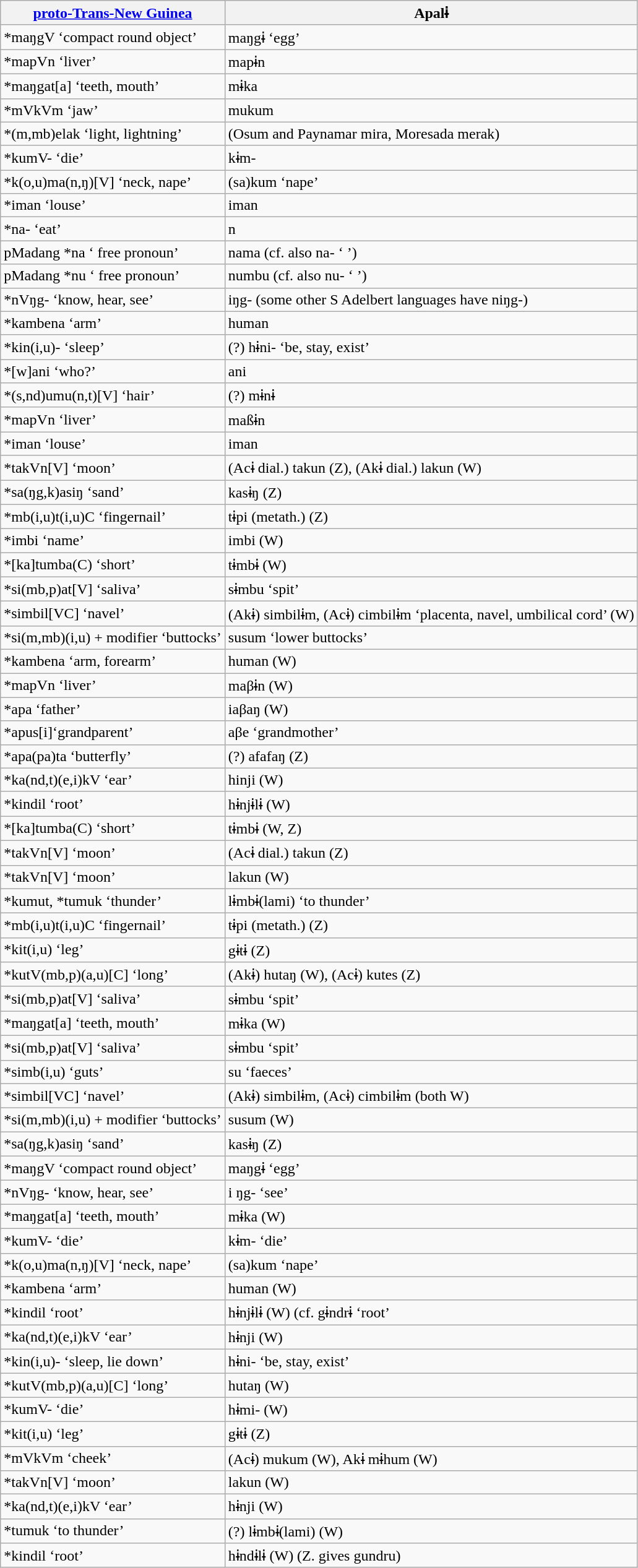<table class="wikitable sortable">
<tr>
<th><a href='#'>proto-Trans-New Guinea</a></th>
<th>Apalɨ</th>
</tr>
<tr>
<td>*maŋgV ‘compact round object’</td>
<td>maŋgɨ ‘egg’</td>
</tr>
<tr>
<td>*mapVn ‘liver’</td>
<td>mapɨn</td>
</tr>
<tr>
<td>*maŋgat[a] ‘teeth, mouth’</td>
<td>mɨka</td>
</tr>
<tr>
<td>*mVkVm ‘jaw’</td>
<td>mukum</td>
</tr>
<tr>
<td>*(m,mb)elak ‘light, lightning’</td>
<td>(Osum and Paynamar mira, Moresada merak)</td>
</tr>
<tr>
<td>*kumV- ‘die’</td>
<td>kɨm-</td>
</tr>
<tr>
<td>*k(o,u)ma(n,ŋ)[V] ‘neck, nape’</td>
<td>(sa)kum ‘nape’</td>
</tr>
<tr>
<td>*iman ‘louse’</td>
<td>iman</td>
</tr>
<tr>
<td>*na- ‘eat’</td>
<td>n</td>
</tr>
<tr>
<td>pMadang *na ‘ free pronoun’</td>
<td>nama (cf. also na- ‘ ’)</td>
</tr>
<tr>
<td>pMadang *nu ‘ free pronoun’</td>
<td>numbu (cf. also nu- ‘ ’)</td>
</tr>
<tr>
<td>*nVŋg- ‘know, hear, see’</td>
<td>iŋg- (some other S Adelbert languages have niŋg-)</td>
</tr>
<tr>
<td>*kambena ‘arm’</td>
<td>human</td>
</tr>
<tr>
<td>*kin(i,u)- ‘sleep’</td>
<td>(?) hɨni- ‘be, stay, exist’</td>
</tr>
<tr>
<td>*[w]ani ‘who?’</td>
<td>ani</td>
</tr>
<tr>
<td>*(s,nd)umu(n,t)[V] ‘hair’</td>
<td>(?) mɨnɨ</td>
</tr>
<tr>
<td>*mapVn ‘liver’</td>
<td>maßɨn</td>
</tr>
<tr>
<td>*iman ‘louse’</td>
<td>iman</td>
</tr>
<tr>
<td>*takVn[V] ‘moon’</td>
<td>(Acɨ dial.) takun (Z), (Akɨ dial.) lakun (W)</td>
</tr>
<tr>
<td>*sa(ŋg,k)asiŋ ‘sand’</td>
<td>kasɨŋ (Z)</td>
</tr>
<tr>
<td>*mb(i,u)t(i,u)C ‘fingernail’</td>
<td>tɨpi (metath.) (Z)</td>
</tr>
<tr>
<td>*imbi ‘name’</td>
<td>imbi (W)</td>
</tr>
<tr>
<td>*[ka]tumba(C) ‘short’</td>
<td>tɨmbɨ (W)</td>
</tr>
<tr>
<td>*si(mb,p)at[V] ‘saliva’</td>
<td>sɨmbu ‘spit’</td>
</tr>
<tr>
<td>*simbil[VC] ‘navel’</td>
<td>(Akɨ) simbilɨm, (Acɨ) cimbilɨm ‘placenta, navel, umbilical cord’ (W)</td>
</tr>
<tr>
<td>*si(m,mb)(i,u) + modifier ‘buttocks’</td>
<td>susum ‘lower buttocks’</td>
</tr>
<tr>
<td>*kambena ‘arm, forearm’</td>
<td>human (W)</td>
</tr>
<tr>
<td>*mapVn ‘liver’</td>
<td>maβɨn (W)</td>
</tr>
<tr>
<td>*apa ‘father’</td>
<td>iaβaŋ (W)</td>
</tr>
<tr>
<td>*apus[i]‘grandparent’</td>
<td>aβe ‘grandmother’</td>
</tr>
<tr>
<td>*apa(pa)ta ‘butterfly’</td>
<td>(?) afafaŋ (Z)</td>
</tr>
<tr>
<td>*ka(nd,t)(e,i)kV ‘ear’</td>
<td>hinji (W)</td>
</tr>
<tr>
<td>*kindil ‘root’</td>
<td>hɨnjɨlɨ (W)</td>
</tr>
<tr>
<td>*[ka]tumba(C) ‘short’</td>
<td>tɨmbɨ (W, Z)</td>
</tr>
<tr>
<td>*takVn[V] ‘moon’</td>
<td>(Acɨ dial.) takun (Z)</td>
</tr>
<tr>
<td>*takVn[V] ‘moon’</td>
<td>lakun (W)</td>
</tr>
<tr>
<td>*kumut, *tumuk ‘thunder’</td>
<td>lɨmbɨ(lami) ‘to thunder’</td>
</tr>
<tr>
<td>*mb(i,u)t(i,u)C ‘fingernail’</td>
<td>tɨpi (metath.) (Z)</td>
</tr>
<tr>
<td>*kit(i,u) ‘leg’</td>
<td>gɨtɨ (Z)</td>
</tr>
<tr>
<td>*kutV(mb,p)(a,u)[C] ‘long’</td>
<td>(Akɨ) hutaŋ (W), (Acɨ) kutes (Z)</td>
</tr>
<tr>
<td>*si(mb,p)at[V] ‘saliva’</td>
<td>sɨmbu ‘spit’</td>
</tr>
<tr>
<td>*maŋgat[a] ‘teeth, mouth’</td>
<td>mɨka (W)</td>
</tr>
<tr>
<td>*si(mb,p)at[V] ‘saliva’</td>
<td>sɨmbu ‘spit’</td>
</tr>
<tr>
<td>*simb(i,u) ‘guts’</td>
<td>su ‘faeces’</td>
</tr>
<tr>
<td>*simbil[VC] ‘navel’</td>
<td>(Akɨ) simbilɨm, (Acɨ) cimbilɨm (both W)</td>
</tr>
<tr>
<td>*si(m,mb)(i,u) + modifier ‘buttocks’</td>
<td>susum (W)</td>
</tr>
<tr>
<td>*sa(ŋg,k)asiŋ ‘sand’</td>
<td>kasɨŋ (Z)</td>
</tr>
<tr>
<td>*maŋgV ‘compact round object’</td>
<td>maŋgɨ ‘egg’</td>
</tr>
<tr>
<td>*nVŋg- ‘know, hear, see’</td>
<td>i ŋg- ‘see’</td>
</tr>
<tr>
<td>*maŋgat[a] ‘teeth, mouth’</td>
<td>mɨka (W)</td>
</tr>
<tr>
<td>*kumV- ‘die’</td>
<td>kɨm- ‘die’</td>
</tr>
<tr>
<td>*k(o,u)ma(n,ŋ)[V] ‘neck, nape’</td>
<td>(sa)kum ‘nape’</td>
</tr>
<tr>
<td>*kambena ‘arm’</td>
<td>human (W)</td>
</tr>
<tr>
<td>*kindil ‘root’</td>
<td>hɨnjɨlɨ (W) (cf. gɨndrɨ ‘root’</td>
</tr>
<tr>
<td>*ka(nd,t)(e,i)kV ‘ear’</td>
<td>hɨnji (W)</td>
</tr>
<tr>
<td>*kin(i,u)- ‘sleep, lie down’</td>
<td>hɨni- ‘be, stay, exist’</td>
</tr>
<tr>
<td>*kutV(mb,p)(a,u)[C] ‘long’</td>
<td>hutaŋ (W)</td>
</tr>
<tr>
<td>*kumV- ‘die’</td>
<td>hɨmi- (W)</td>
</tr>
<tr>
<td>*kit(i,u) ‘leg’</td>
<td>gɨtɨ (Z)</td>
</tr>
<tr>
<td>*mVkVm ‘cheek’</td>
<td>(Acɨ) mukum (W), Akɨ mɨhum (W)</td>
</tr>
<tr>
<td>*takVn[V] ‘moon’</td>
<td>lakun (W)</td>
</tr>
<tr>
<td>*ka(nd,t)(e,i)kV ‘ear’</td>
<td>hɨnji (W)</td>
</tr>
<tr>
<td>*tumuk ‘to thunder’</td>
<td>(?) lɨmbɨ(lami) (W)</td>
</tr>
<tr>
<td>*kindil ‘root’</td>
<td>hɨndɨlɨ (W) (Z. gives gundru)</td>
</tr>
</table>
